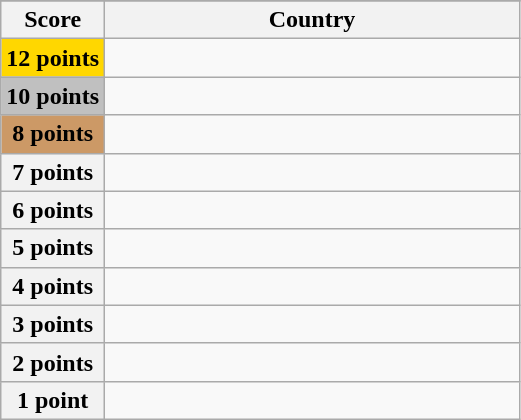<table class="wikitable">
<tr>
</tr>
<tr>
<th scope="col" width="20%">Score</th>
<th scope="col">Country</th>
</tr>
<tr>
<th scope="row" style="background:gold">12 points</th>
<td></td>
</tr>
<tr>
<th scope="row" style="background:silver">10 points</th>
<td></td>
</tr>
<tr>
<th scope="row" style="background:#CC9966">8 points</th>
<td></td>
</tr>
<tr>
<th scope="row">7 points</th>
<td></td>
</tr>
<tr>
<th scope="row">6 points</th>
<td></td>
</tr>
<tr>
<th scope="row">5 points</th>
<td></td>
</tr>
<tr>
<th scope="row">4 points</th>
<td></td>
</tr>
<tr>
<th scope="row">3 points</th>
<td></td>
</tr>
<tr>
<th scope="row">2 points</th>
<td></td>
</tr>
<tr>
<th scope="row">1 point</th>
<td></td>
</tr>
</table>
